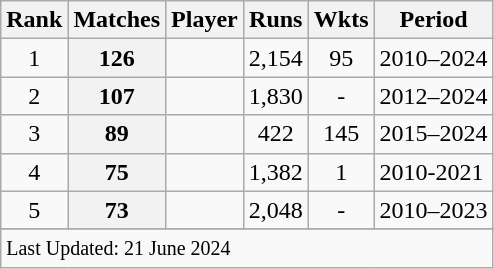<table class="wikitable plainrowheaders sortable">
<tr>
<th scope=col>Rank</th>
<th scope=col>Matches</th>
<th scope=col>Player</th>
<th scope=col>Runs</th>
<th scope=col>Wkts</th>
<th scope=col>Period</th>
</tr>
<tr>
<td align=center>1</td>
<th scope=row style=text-align:center;>126</th>
<td></td>
<td align=center>2,154</td>
<td align=center>95</td>
<td>2010–2024</td>
</tr>
<tr>
<td align="center">2</td>
<th scope="row" style="text-align:center;">107</th>
<td></td>
<td align=center>1,830</td>
<td align=center>-</td>
<td>2012–2024</td>
</tr>
<tr>
<td align="center">3</td>
<th scope="row" style="text-align:center;">89</th>
<td></td>
<td align=center>422</td>
<td align=center>145</td>
<td>2015–2024</td>
</tr>
<tr>
<td align="center">4</td>
<th scope="row" style="text-align:center;">75</th>
<td></td>
<td align=center>1,382</td>
<td align=center>1</td>
<td>2010-2021</td>
</tr>
<tr>
<td align="center">5</td>
<th scope="row" style="text-align:center;">73</th>
<td></td>
<td align=center>2,048</td>
<td align=center>-</td>
<td>2010–2023</td>
</tr>
<tr>
</tr>
<tr class=sortbottom>
<td colspan=6><small>Last Updated: 21 June 2024</small></td>
</tr>
</table>
